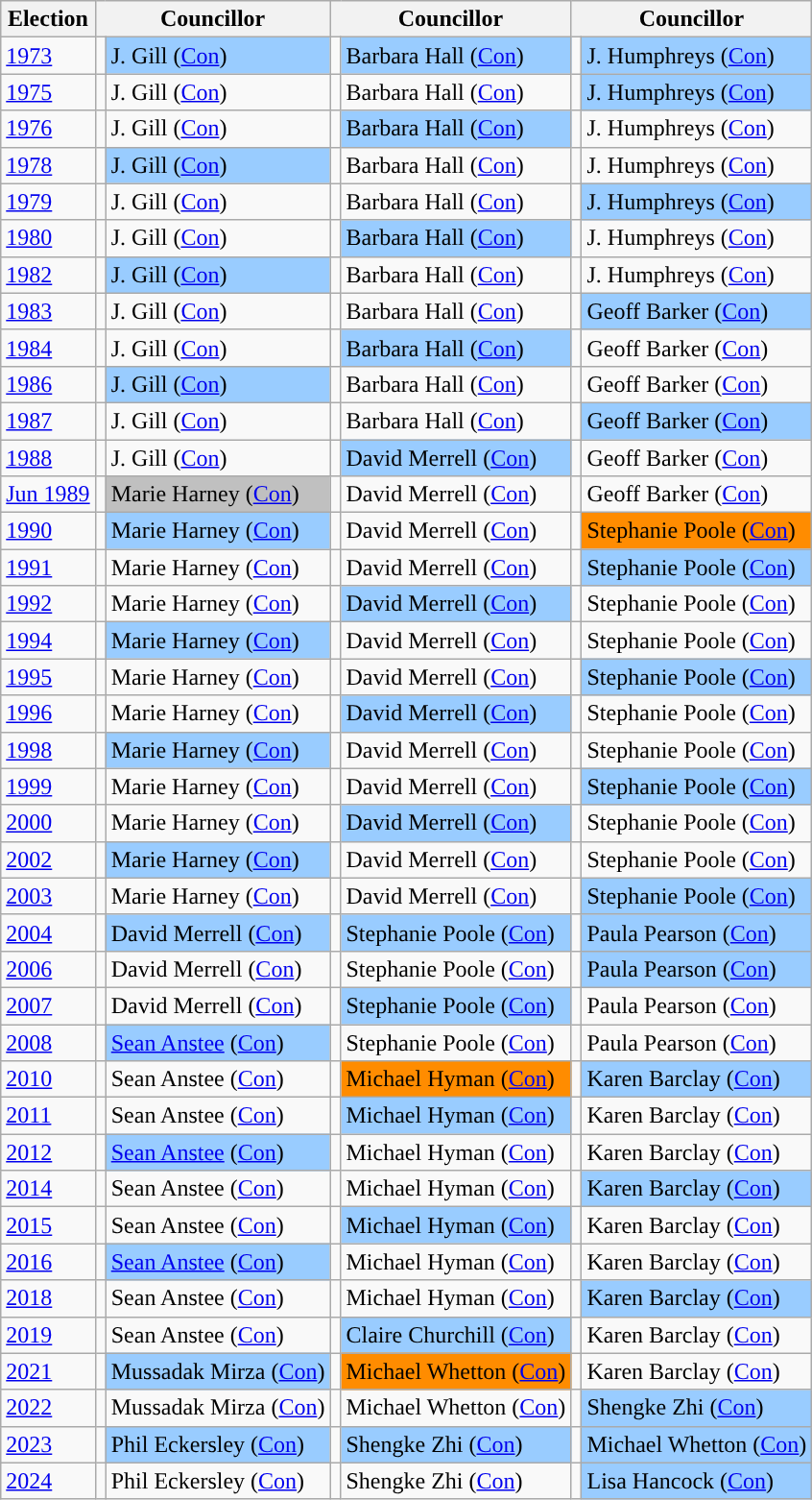<table class="wikitable">
<tr>
<th>Election</th>
<th colspan="2">Councillor</th>
<th colspan="2">Councillor</th>
<th colspan="2">Councillor</th>
</tr>
<tr>
<td><a href='#'>1973</a></td>
<td style="background-color: "></td>
<td bgcolor="#99CCFF">J. Gill (<a href='#'>Con</a>)</td>
<td style="background-color: "></td>
<td bgcolor="#99CCFF">Barbara Hall (<a href='#'>Con</a>)</td>
<td style="background-color: "></td>
<td bgcolor="#99CCFF">J. Humphreys (<a href='#'>Con</a>)</td>
</tr>
<tr>
<td><a href='#'>1975</a></td>
<td style="background-color: "></td>
<td>J. Gill (<a href='#'>Con</a>)</td>
<td style="background-color: "></td>
<td>Barbara Hall (<a href='#'>Con</a>)</td>
<td style="background-color: "></td>
<td bgcolor="#99CCFF">J. Humphreys (<a href='#'>Con</a>)</td>
</tr>
<tr>
<td><a href='#'>1976</a></td>
<td style="background-color: "></td>
<td>J. Gill (<a href='#'>Con</a>)</td>
<td style="background-color: "></td>
<td bgcolor="#99CCFF">Barbara Hall (<a href='#'>Con</a>)</td>
<td style="background-color: "></td>
<td>J. Humphreys (<a href='#'>Con</a>)</td>
</tr>
<tr>
<td><a href='#'>1978</a></td>
<td style="background-color: "></td>
<td bgcolor="#99CCFF">J. Gill (<a href='#'>Con</a>)</td>
<td style="background-color: "></td>
<td>Barbara Hall (<a href='#'>Con</a>)</td>
<td style="background-color: "></td>
<td>J. Humphreys (<a href='#'>Con</a>)</td>
</tr>
<tr>
<td><a href='#'>1979</a></td>
<td style="background-color: "></td>
<td>J. Gill (<a href='#'>Con</a>)</td>
<td style="background-color: "></td>
<td>Barbara Hall (<a href='#'>Con</a>)</td>
<td style="background-color: "></td>
<td bgcolor="#99CCFF">J. Humphreys (<a href='#'>Con</a>)</td>
</tr>
<tr>
<td><a href='#'>1980</a></td>
<td style="background-color: "></td>
<td>J. Gill (<a href='#'>Con</a>)</td>
<td style="background-color: "></td>
<td bgcolor="#99CCFF">Barbara Hall (<a href='#'>Con</a>)</td>
<td style="background-color: "></td>
<td>J. Humphreys (<a href='#'>Con</a>)</td>
</tr>
<tr>
<td><a href='#'>1982</a></td>
<td style="background-color: "></td>
<td bgcolor="#99CCFF">J. Gill (<a href='#'>Con</a>)</td>
<td style="background-color: "></td>
<td>Barbara Hall (<a href='#'>Con</a>)</td>
<td style="background-color: "></td>
<td>J. Humphreys (<a href='#'>Con</a>)</td>
</tr>
<tr>
<td><a href='#'>1983</a></td>
<td style="background-color: "></td>
<td>J. Gill (<a href='#'>Con</a>)</td>
<td style="background-color: "></td>
<td>Barbara Hall (<a href='#'>Con</a>)</td>
<td style="background-color: "></td>
<td bgcolor="#99CCFF">Geoff Barker (<a href='#'>Con</a>)</td>
</tr>
<tr>
<td><a href='#'>1984</a></td>
<td style="background-color: "></td>
<td>J. Gill (<a href='#'>Con</a>)</td>
<td style="background-color: "></td>
<td bgcolor="#99CCFF">Barbara Hall (<a href='#'>Con</a>)</td>
<td style="background-color: "></td>
<td>Geoff Barker (<a href='#'>Con</a>)</td>
</tr>
<tr>
<td><a href='#'>1986</a></td>
<td style="background-color: "></td>
<td bgcolor="#99CCFF">J. Gill (<a href='#'>Con</a>)</td>
<td style="background-color: "></td>
<td>Barbara Hall (<a href='#'>Con</a>)</td>
<td style="background-color: "></td>
<td>Geoff Barker (<a href='#'>Con</a>)</td>
</tr>
<tr>
<td><a href='#'>1987</a></td>
<td style="background-color: "></td>
<td>J. Gill (<a href='#'>Con</a>)</td>
<td style="background-color: "></td>
<td>Barbara Hall (<a href='#'>Con</a>)</td>
<td style="background-color: "></td>
<td bgcolor="#99CCFF">Geoff Barker (<a href='#'>Con</a>)</td>
</tr>
<tr>
<td><a href='#'>1988</a></td>
<td style="background-color: "></td>
<td>J. Gill (<a href='#'>Con</a>)</td>
<td style="background-color: "></td>
<td bgcolor="#99CCFF">David Merrell (<a href='#'>Con</a>)</td>
<td style="background-color: "></td>
<td>Geoff Barker (<a href='#'>Con</a>)</td>
</tr>
<tr>
<td><a href='#'>Jun 1989</a></td>
<td style="background-color: "></td>
<td bgcolor="#C0C0C0">Marie Harney (<a href='#'>Con</a>)</td>
<td style="background-color: "></td>
<td>David Merrell (<a href='#'>Con</a>)</td>
<td style="background-color: "></td>
<td>Geoff Barker (<a href='#'>Con</a>)</td>
</tr>
<tr>
<td><a href='#'>1990</a></td>
<td style="background-color: "></td>
<td bgcolor="#99CCFF">Marie Harney (<a href='#'>Con</a>)</td>
<td style="background-color: "></td>
<td>David Merrell (<a href='#'>Con</a>)</td>
<td style="background-color: "></td>
<td bgcolor="#FF8C00">Stephanie Poole (<a href='#'>Con</a>)</td>
</tr>
<tr>
<td><a href='#'>1991</a></td>
<td style="background-color: "></td>
<td>Marie Harney (<a href='#'>Con</a>)</td>
<td style="background-color: "></td>
<td>David Merrell (<a href='#'>Con</a>)</td>
<td style="background-color: "></td>
<td bgcolor="#99CCFF">Stephanie Poole (<a href='#'>Con</a>)</td>
</tr>
<tr>
<td><a href='#'>1992</a></td>
<td style="background-color: "></td>
<td>Marie Harney (<a href='#'>Con</a>)</td>
<td style="background-color: "></td>
<td bgcolor="#99CCFF">David Merrell (<a href='#'>Con</a>)</td>
<td style="background-color: "></td>
<td>Stephanie Poole (<a href='#'>Con</a>)</td>
</tr>
<tr>
<td><a href='#'>1994</a></td>
<td style="background-color: "></td>
<td bgcolor="#99CCFF">Marie Harney (<a href='#'>Con</a>)</td>
<td style="background-color: "></td>
<td>David Merrell (<a href='#'>Con</a>)</td>
<td style="background-color: "></td>
<td>Stephanie Poole (<a href='#'>Con</a>)</td>
</tr>
<tr>
<td><a href='#'>1995</a></td>
<td style="background-color: "></td>
<td>Marie Harney (<a href='#'>Con</a>)</td>
<td style="background-color: "></td>
<td>David Merrell (<a href='#'>Con</a>)</td>
<td style="background-color: "></td>
<td bgcolor="#99CCFF">Stephanie Poole (<a href='#'>Con</a>)</td>
</tr>
<tr>
<td><a href='#'>1996</a></td>
<td style="background-color: "></td>
<td>Marie Harney (<a href='#'>Con</a>)</td>
<td style="background-color: "></td>
<td bgcolor="#99CCFF">David Merrell (<a href='#'>Con</a>)</td>
<td style="background-color: "></td>
<td>Stephanie Poole (<a href='#'>Con</a>)</td>
</tr>
<tr>
<td><a href='#'>1998</a></td>
<td style="background-color: "></td>
<td bgcolor="#99CCFF">Marie Harney (<a href='#'>Con</a>)</td>
<td style="background-color: "></td>
<td>David Merrell (<a href='#'>Con</a>)</td>
<td style="background-color: "></td>
<td>Stephanie Poole (<a href='#'>Con</a>)</td>
</tr>
<tr>
<td><a href='#'>1999</a></td>
<td style="background-color: "></td>
<td>Marie Harney (<a href='#'>Con</a>)</td>
<td style="background-color: "></td>
<td>David Merrell (<a href='#'>Con</a>)</td>
<td style="background-color: "></td>
<td bgcolor="#99CCFF">Stephanie Poole (<a href='#'>Con</a>)</td>
</tr>
<tr>
<td><a href='#'>2000</a></td>
<td style="background-color: "></td>
<td>Marie Harney (<a href='#'>Con</a>)</td>
<td style="background-color: "></td>
<td bgcolor="#99CCFF">David Merrell (<a href='#'>Con</a>)</td>
<td style="background-color: "></td>
<td>Stephanie Poole (<a href='#'>Con</a>)</td>
</tr>
<tr>
<td><a href='#'>2002</a></td>
<td style="background-color: "></td>
<td bgcolor="#99CCFF">Marie Harney (<a href='#'>Con</a>)</td>
<td style="background-color: "></td>
<td>David Merrell (<a href='#'>Con</a>)</td>
<td style="background-color: "></td>
<td>Stephanie Poole (<a href='#'>Con</a>)</td>
</tr>
<tr>
<td><a href='#'>2003</a></td>
<td style="background-color: "></td>
<td>Marie Harney (<a href='#'>Con</a>)</td>
<td style="background-color: "></td>
<td>David Merrell (<a href='#'>Con</a>)</td>
<td style="background-color: "></td>
<td bgcolor="#99CCFF">Stephanie Poole (<a href='#'>Con</a>)</td>
</tr>
<tr>
<td><a href='#'>2004</a></td>
<td style="background-color: "></td>
<td bgcolor="#99CCFF">David Merrell (<a href='#'>Con</a>)</td>
<td style="background-color: "></td>
<td bgcolor="#99CCFF">Stephanie Poole (<a href='#'>Con</a>)</td>
<td style="background-color: "></td>
<td bgcolor="#99CCFF">Paula Pearson (<a href='#'>Con</a>)</td>
</tr>
<tr>
<td><a href='#'>2006</a></td>
<td style="background-color: "></td>
<td>David Merrell (<a href='#'>Con</a>)</td>
<td style="background-color: "></td>
<td>Stephanie Poole (<a href='#'>Con</a>)</td>
<td style="background-color: "></td>
<td bgcolor="#99CCFF">Paula Pearson (<a href='#'>Con</a>)</td>
</tr>
<tr>
<td><a href='#'>2007</a></td>
<td style="background-color: "></td>
<td>David Merrell (<a href='#'>Con</a>)</td>
<td style="background-color: "></td>
<td bgcolor="#99CCFF">Stephanie Poole (<a href='#'>Con</a>)</td>
<td style="background-color: "></td>
<td>Paula Pearson (<a href='#'>Con</a>)</td>
</tr>
<tr>
<td><a href='#'>2008</a></td>
<td style="background-color: "></td>
<td bgcolor="#99CCFF"><a href='#'>Sean Anstee</a> (<a href='#'>Con</a>)</td>
<td style="background-color: "></td>
<td>Stephanie Poole (<a href='#'>Con</a>)</td>
<td style="background-color: "></td>
<td>Paula Pearson (<a href='#'>Con</a>)</td>
</tr>
<tr>
<td><a href='#'>2010</a></td>
<td style="background-color: "></td>
<td>Sean Anstee (<a href='#'>Con</a>)</td>
<td style="background-color: "></td>
<td bgcolor="#FF8C00">Michael Hyman (<a href='#'>Con</a>)</td>
<td style="background-color: "></td>
<td bgcolor="#99CCFF">Karen Barclay (<a href='#'>Con</a>)</td>
</tr>
<tr>
<td><a href='#'>2011</a></td>
<td style="background-color: "></td>
<td>Sean Anstee (<a href='#'>Con</a>)</td>
<td style="background-color: "></td>
<td bgcolor="#99CCFF">Michael Hyman (<a href='#'>Con</a>)</td>
<td style="background-color: "></td>
<td>Karen Barclay (<a href='#'>Con</a>)</td>
</tr>
<tr>
<td><a href='#'>2012</a></td>
<td style="background-color: "></td>
<td bgcolor="#99CCFF"><a href='#'>Sean Anstee</a> (<a href='#'>Con</a>)</td>
<td style="background-color: "></td>
<td>Michael Hyman (<a href='#'>Con</a>)</td>
<td style="background-color: "></td>
<td>Karen Barclay (<a href='#'>Con</a>)</td>
</tr>
<tr>
<td><a href='#'>2014</a></td>
<td style="background-color: "></td>
<td>Sean Anstee (<a href='#'>Con</a>)</td>
<td style="background-color: "></td>
<td>Michael Hyman (<a href='#'>Con</a>)</td>
<td style="background-color: "></td>
<td bgcolor="#99CCFF">Karen Barclay (<a href='#'>Con</a>)</td>
</tr>
<tr>
<td><a href='#'>2015</a></td>
<td style="background-color: "></td>
<td>Sean Anstee (<a href='#'>Con</a>)</td>
<td style="background-color: "></td>
<td bgcolor="#99CCFF">Michael Hyman (<a href='#'>Con</a>)</td>
<td style="background-color: "></td>
<td>Karen Barclay (<a href='#'>Con</a>)</td>
</tr>
<tr>
<td><a href='#'>2016</a></td>
<td style="background-color: "></td>
<td bgcolor="#99CCFF"><a href='#'>Sean Anstee</a> (<a href='#'>Con</a>)</td>
<td style="background-color: "></td>
<td>Michael Hyman (<a href='#'>Con</a>)</td>
<td style="background-color: "></td>
<td>Karen Barclay (<a href='#'>Con</a>)</td>
</tr>
<tr>
<td><a href='#'>2018</a></td>
<td style="background-color: "></td>
<td>Sean Anstee (<a href='#'>Con</a>)</td>
<td style="background-color: "></td>
<td>Michael Hyman (<a href='#'>Con</a>)</td>
<td style="background-color: "></td>
<td bgcolor="#99CCFF">Karen Barclay (<a href='#'>Con</a>)</td>
</tr>
<tr>
<td><a href='#'>2019</a></td>
<td style="background-color: "></td>
<td>Sean Anstee (<a href='#'>Con</a>)</td>
<td style="background-color: "></td>
<td bgcolor="#99CCFF">Claire Churchill (<a href='#'>Con</a>)</td>
<td style="background-color: "></td>
<td>Karen Barclay (<a href='#'>Con</a>)</td>
</tr>
<tr>
<td><a href='#'>2021</a></td>
<td style="background-color: "></td>
<td bgcolor="#99CCFF">Mussadak Mirza (<a href='#'>Con</a>)</td>
<td style="background-color: "></td>
<td bgcolor="#FF8C00">Michael Whetton (<a href='#'>Con</a>)</td>
<td style="background-color: "></td>
<td>Karen Barclay (<a href='#'>Con</a>)</td>
</tr>
<tr>
<td><a href='#'>2022</a></td>
<td style="background-color: "></td>
<td>Mussadak Mirza (<a href='#'>Con</a>)</td>
<td style="background-color: "></td>
<td>Michael Whetton (<a href='#'>Con</a>)</td>
<td style="background-color: "></td>
<td bgcolor="#99CCFF">Shengke Zhi (<a href='#'>Con</a>)</td>
</tr>
<tr>
<td><a href='#'>2023</a></td>
<td style="background-color: "></td>
<td bgcolor="#99CCFF">Phil Eckersley (<a href='#'>Con</a>)</td>
<td style="background-color: "></td>
<td bgcolor="#99CCFF">Shengke Zhi (<a href='#'>Con</a>)</td>
<td style="background-color: "></td>
<td bgcolor="#99CCFF">Michael Whetton (<a href='#'>Con</a>)</td>
</tr>
<tr>
<td><a href='#'>2024</a></td>
<td style="background-color: "></td>
<td>Phil Eckersley (<a href='#'>Con</a>)</td>
<td style="background-color: "></td>
<td>Shengke Zhi (<a href='#'>Con</a>)</td>
<td style="background-color: "></td>
<td bgcolor="#99CCFF">Lisa Hancock (<a href='#'>Con</a>)</td>
</tr>
</table>
